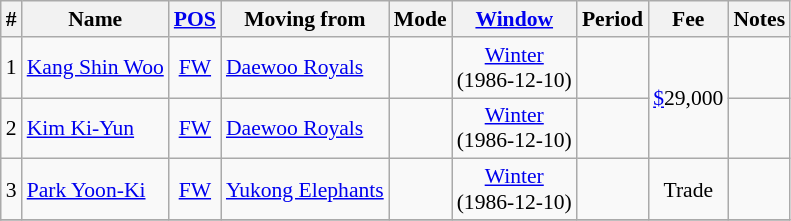<table class="wikitable sortable" style="text-align: center; font-size:90%;">
<tr>
<th>#</th>
<th>Name</th>
<th><a href='#'>POS</a></th>
<th>Moving from</th>
<th>Mode</th>
<th><a href='#'>Window</a></th>
<th>Period</th>
<th>Fee</th>
<th>Notes</th>
</tr>
<tr>
<td>1</td>
<td align=left> <a href='#'>Kang Shin Woo</a></td>
<td><a href='#'>FW</a></td>
<td align=left> <a href='#'>Daewoo Royals</a></td>
<td></td>
<td><a href='#'>Winter</a><br>(1986-12-10)</td>
<td></td>
<td rowspan="2"><a href='#'>$</a>29,000</td>
<td></td>
</tr>
<tr>
<td>2</td>
<td align=left> <a href='#'>Kim Ki-Yun</a></td>
<td><a href='#'>FW</a></td>
<td align=left> <a href='#'>Daewoo Royals</a></td>
<td></td>
<td><a href='#'>Winter</a><br>(1986-12-10)</td>
<td></td>
<td></td>
</tr>
<tr>
<td>3</td>
<td align=left> <a href='#'>Park Yoon-Ki</a></td>
<td><a href='#'>FW</a></td>
<td align=left> <a href='#'>Yukong Elephants</a></td>
<td></td>
<td><a href='#'>Winter</a><br>(1986-12-10)</td>
<td></td>
<td>Trade</td>
<td></td>
</tr>
<tr>
</tr>
</table>
